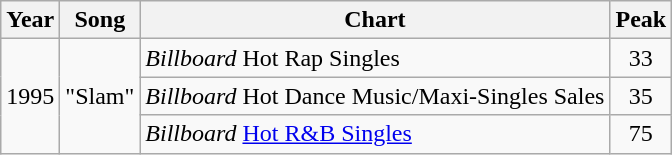<table class="wikitable">
<tr>
<th>Year</th>
<th>Song</th>
<th>Chart</th>
<th>Peak</th>
</tr>
<tr>
<td rowspan=3>1995</td>
<td rowspan=3>"Slam"</td>
<td><em>Billboard</em> Hot Rap Singles</td>
<td align=center>33</td>
</tr>
<tr>
<td><em>Billboard</em> Hot Dance Music/Maxi-Singles Sales</td>
<td align=center>35</td>
</tr>
<tr>
<td><em>Billboard</em> <a href='#'>Hot R&B Singles</a></td>
<td align=center>75</td>
</tr>
</table>
